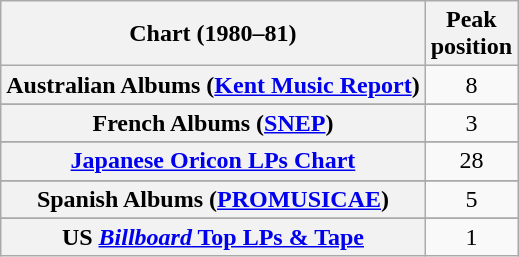<table class="wikitable sortable plainrowheaders" style="text-align:center">
<tr>
<th scope="col">Chart (1980–81)</th>
<th scope="col">Peak<br>position</th>
</tr>
<tr>
<th scope="row">Australian Albums (<a href='#'>Kent Music Report</a>)</th>
<td>8</td>
</tr>
<tr>
</tr>
<tr>
</tr>
<tr>
<th scope="row">French Albums (<a href='#'>SNEP</a>)</th>
<td>3</td>
</tr>
<tr>
</tr>
<tr>
<th scope="row"><a href='#'>Japanese Oricon LPs Chart</a></th>
<td>28</td>
</tr>
<tr>
</tr>
<tr>
</tr>
<tr>
<th scope="row">Spanish Albums (<a href='#'>PROMUSICAE</a>)</th>
<td>5</td>
</tr>
<tr>
</tr>
<tr>
</tr>
<tr>
</tr>
<tr>
<th scope="row">US <a href='#'><em>Billboard</em> Top LPs & Tape</a></th>
<td>1</td>
</tr>
</table>
